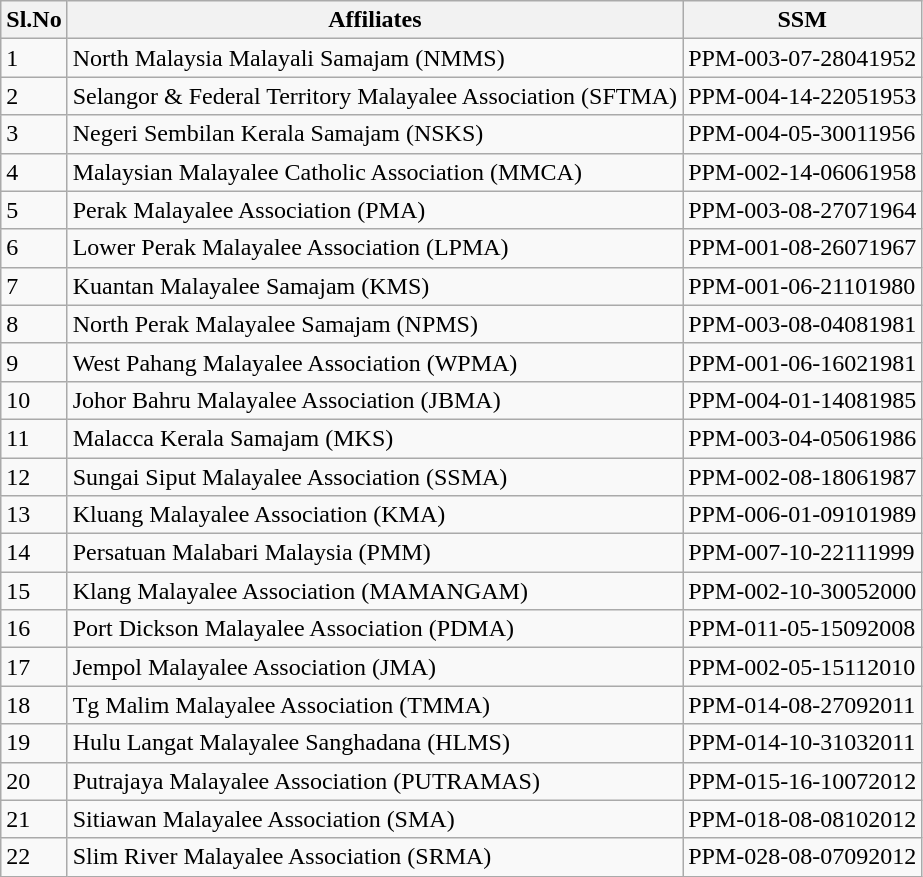<table class="wikitable mw-collapsible">
<tr>
<th><strong>Sl.No</strong></th>
<th><strong>Affiliates</strong></th>
<th>SSM</th>
</tr>
<tr>
<td>1</td>
<td>North Malaysia Malayali Samajam (NMMS)</td>
<td>PPM-003-07-28041952</td>
</tr>
<tr>
<td>2</td>
<td>Selangor & Federal Territory Malayalee Association (SFTMA)</td>
<td>PPM-004-14-22051953</td>
</tr>
<tr>
<td>3</td>
<td>Negeri Sembilan Kerala Samajam (NSKS)</td>
<td>PPM-004-05-30011956</td>
</tr>
<tr>
<td>4</td>
<td>Malaysian Malayalee Catholic Association (MMCA)</td>
<td>PPM-002-14-06061958</td>
</tr>
<tr>
<td>5</td>
<td>Perak Malayalee Association (PMA)</td>
<td>PPM-003-08-27071964</td>
</tr>
<tr>
<td>6</td>
<td>Lower Perak Malayalee Association (LPMA)</td>
<td>PPM-001-08-26071967</td>
</tr>
<tr>
<td>7</td>
<td>Kuantan Malayalee Samajam (KMS)</td>
<td>PPM-001-06-21101980</td>
</tr>
<tr>
<td>8</td>
<td>North Perak Malayalee Samajam (NPMS)</td>
<td>PPM-003-08-04081981</td>
</tr>
<tr>
<td>9</td>
<td>West Pahang Malayalee Association (WPMA)</td>
<td>PPM-001-06-16021981</td>
</tr>
<tr>
<td>10</td>
<td>Johor Bahru Malayalee Association (JBMA)</td>
<td>PPM-004-01-14081985</td>
</tr>
<tr>
<td>11</td>
<td>Malacca Kerala Samajam (MKS)</td>
<td>PPM-003-04-05061986</td>
</tr>
<tr>
<td>12</td>
<td>Sungai Siput Malayalee Association (SSMA)</td>
<td>PPM-002-08-18061987</td>
</tr>
<tr>
<td>13</td>
<td>Kluang Malayalee Association (KMA)</td>
<td>PPM-006-01-09101989</td>
</tr>
<tr>
<td>14</td>
<td>Persatuan Malabari Malaysia (PMM)</td>
<td>PPM-007-10-22111999</td>
</tr>
<tr>
<td>15</td>
<td>Klang Malayalee Association (MAMANGAM)</td>
<td>PPM-002-10-30052000</td>
</tr>
<tr>
<td>16</td>
<td>Port Dickson Malayalee Association (PDMA)</td>
<td>PPM-011-05-15092008</td>
</tr>
<tr>
<td>17</td>
<td>Jempol Malayalee Association (JMA)</td>
<td>PPM-002-05-15112010</td>
</tr>
<tr>
<td>18</td>
<td>Tg Malim Malayalee Association (TMMA)</td>
<td>PPM-014-08-27092011</td>
</tr>
<tr>
<td>19</td>
<td>Hulu Langat Malayalee Sanghadana (HLMS)</td>
<td>PPM-014-10-31032011</td>
</tr>
<tr>
<td>20</td>
<td>Putrajaya Malayalee Association (PUTRAMAS)</td>
<td>PPM-015-16-10072012</td>
</tr>
<tr>
<td>21</td>
<td>Sitiawan Malayalee Association (SMA)</td>
<td>PPM-018-08-08102012</td>
</tr>
<tr>
<td>22</td>
<td>Slim River Malayalee Association (SRMA)</td>
<td>PPM-028-08-07092012</td>
</tr>
</table>
